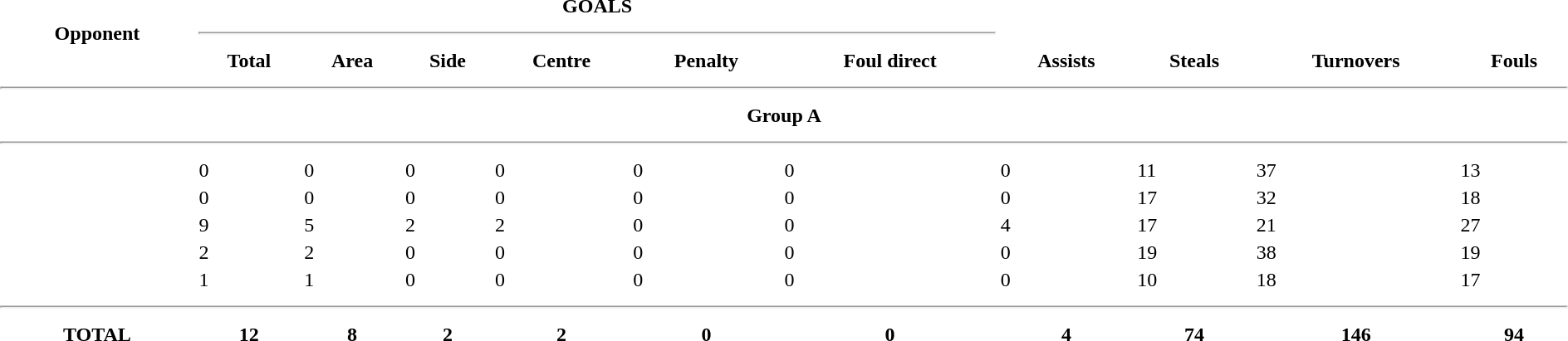<table border=0 width=100%>
<tr>
<th rowspan=3>Opponent</th>
<th align=center colspan=6 valign=bottom>GOALS</th>
<th rowspan=3 valign=bottom>Assists</th>
<th rowspan=3 valign=bottom>Steals</th>
<th rowspan=3 valign=bottom>Turnovers</th>
<th rowspan=3 valign=bottom>Fouls</th>
</tr>
<tr>
<th colspan=6><hr></th>
</tr>
<tr>
<th>Total</th>
<th>Area</th>
<th>Side</th>
<th>Centre</th>
<th>Penalty</th>
<th>Foul direct</th>
</tr>
<tr>
<th colspan=11><hr></th>
</tr>
<tr>
<th colspan=11>Group A</th>
</tr>
<tr>
<th colspan=11><hr></th>
</tr>
<tr>
<td></td>
<td>0</td>
<td>0</td>
<td>0</td>
<td>0</td>
<td>0</td>
<td>0</td>
<td>0</td>
<td>11</td>
<td>37</td>
<td>13</td>
</tr>
<tr>
<td></td>
<td>0</td>
<td>0</td>
<td>0</td>
<td>0</td>
<td>0</td>
<td>0</td>
<td>0</td>
<td>17</td>
<td>32</td>
<td>18</td>
</tr>
<tr>
<td></td>
<td>9</td>
<td>5</td>
<td>2</td>
<td>2</td>
<td>0</td>
<td>0</td>
<td>4</td>
<td>17</td>
<td>21</td>
<td>27</td>
</tr>
<tr>
<td></td>
<td>2</td>
<td>2</td>
<td>0</td>
<td>0</td>
<td>0</td>
<td>0</td>
<td>0</td>
<td>19</td>
<td>38</td>
<td>19</td>
</tr>
<tr>
<td></td>
<td>1</td>
<td>1</td>
<td>0</td>
<td>0</td>
<td>0</td>
<td>0</td>
<td>0</td>
<td>10</td>
<td>18</td>
<td>17</td>
</tr>
<tr>
<td colspan=11><hr></td>
</tr>
<tr>
<th>TOTAL</th>
<th>12</th>
<th>8</th>
<th>2</th>
<th>2</th>
<th>0</th>
<th>0</th>
<th>4</th>
<th>74</th>
<th>146</th>
<th>94</th>
</tr>
</table>
